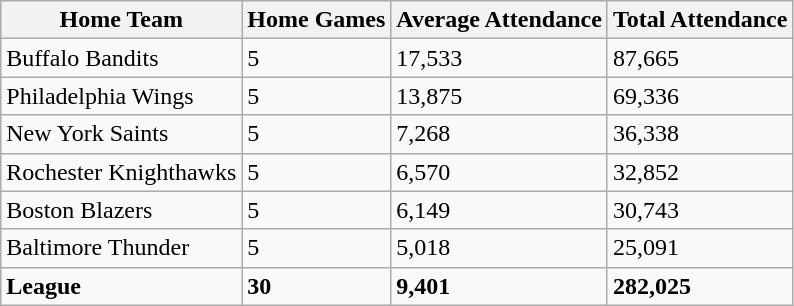<table class="wikitable sortable">
<tr>
<th>Home Team</th>
<th>Home Games</th>
<th>Average Attendance</th>
<th>Total Attendance</th>
</tr>
<tr>
<td>Buffalo Bandits</td>
<td>5</td>
<td>17,533</td>
<td>87,665</td>
</tr>
<tr>
<td>Philadelphia Wings</td>
<td>5</td>
<td>13,875</td>
<td>69,336</td>
</tr>
<tr>
<td>New York Saints</td>
<td>5</td>
<td>7,268</td>
<td>36,338</td>
</tr>
<tr>
<td>Rochester Knighthawks</td>
<td>5</td>
<td>6,570</td>
<td>32,852</td>
</tr>
<tr>
<td>Boston Blazers</td>
<td>5</td>
<td>6,149</td>
<td>30,743</td>
</tr>
<tr>
<td>Baltimore Thunder</td>
<td>5</td>
<td>5,018</td>
<td>25,091</td>
</tr>
<tr class="sortbottom">
<td><strong>League</strong></td>
<td><strong>30</strong></td>
<td><strong>9,401</strong></td>
<td><strong>282,025</strong></td>
</tr>
</table>
